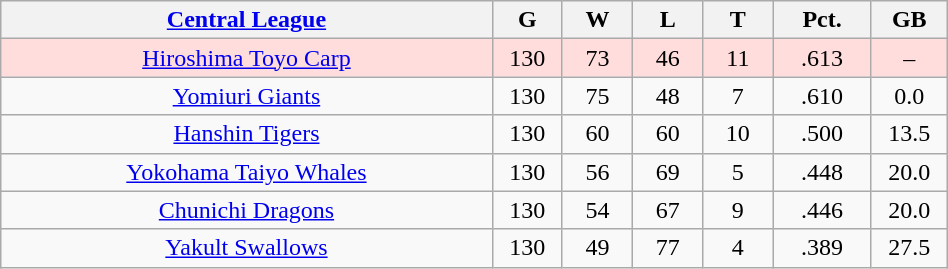<table class="wikitable"  style="width:50%; text-align:center;">
<tr>
<th style="width:35%;"><a href='#'>Central League</a></th>
<th style="width:5%;">G</th>
<th style="width:5%;">W</th>
<th style="width:5%;">L</th>
<th style="width:5%;">T</th>
<th style="width:7%;">Pct.</th>
<th style="width:5%;">GB</th>
</tr>
<tr style="background:#fdd;">
<td><a href='#'>Hiroshima Toyo Carp</a></td>
<td>130</td>
<td>73</td>
<td>46</td>
<td>11</td>
<td>.613</td>
<td>–</td>
</tr>
<tr align=center>
<td><a href='#'>Yomiuri Giants</a></td>
<td>130</td>
<td>75</td>
<td>48</td>
<td>7</td>
<td>.610</td>
<td>0.0</td>
</tr>
<tr align=center>
<td><a href='#'>Hanshin Tigers</a></td>
<td>130</td>
<td>60</td>
<td>60</td>
<td>10</td>
<td>.500</td>
<td>13.5</td>
</tr>
<tr align=center>
<td><a href='#'>Yokohama Taiyo Whales</a></td>
<td>130</td>
<td>56</td>
<td>69</td>
<td>5</td>
<td>.448</td>
<td>20.0</td>
</tr>
<tr align=center>
<td><a href='#'>Chunichi Dragons</a></td>
<td>130</td>
<td>54</td>
<td>67</td>
<td>9</td>
<td>.446</td>
<td>20.0</td>
</tr>
<tr align=center>
<td><a href='#'>Yakult Swallows</a></td>
<td>130</td>
<td>49</td>
<td>77</td>
<td>4</td>
<td>.389</td>
<td>27.5</td>
</tr>
</table>
